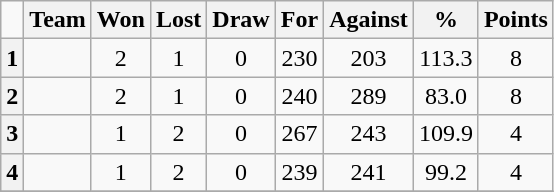<table class="wikitable">
<tr>
<td></td>
<th>Team</th>
<th>Won</th>
<th>Lost</th>
<th>Draw</th>
<th>For</th>
<th>Against</th>
<th>%</th>
<th>Points</th>
</tr>
<tr>
<th>1</th>
<td></td>
<td align=center>2</td>
<td align=center>1</td>
<td align=center>0</td>
<td align=center>230</td>
<td align=center>203</td>
<td align=center>113.3</td>
<td align=center>8</td>
</tr>
<tr>
<th>2</th>
<td></td>
<td align=center>2</td>
<td align=center>1</td>
<td align=center>0</td>
<td align=center>240</td>
<td align=center>289</td>
<td align=center>83.0</td>
<td align=center>8</td>
</tr>
<tr>
<th>3</th>
<td></td>
<td align=center>1</td>
<td align=center>2</td>
<td align=center>0</td>
<td align=center>267</td>
<td align=center>243</td>
<td align=center>109.9</td>
<td align=center>4</td>
</tr>
<tr>
<th>4</th>
<td></td>
<td align=center>1</td>
<td align=center>2</td>
<td align=center>0</td>
<td align=center>239</td>
<td align=center>241</td>
<td align=center>99.2</td>
<td align=center>4</td>
</tr>
<tr>
</tr>
</table>
